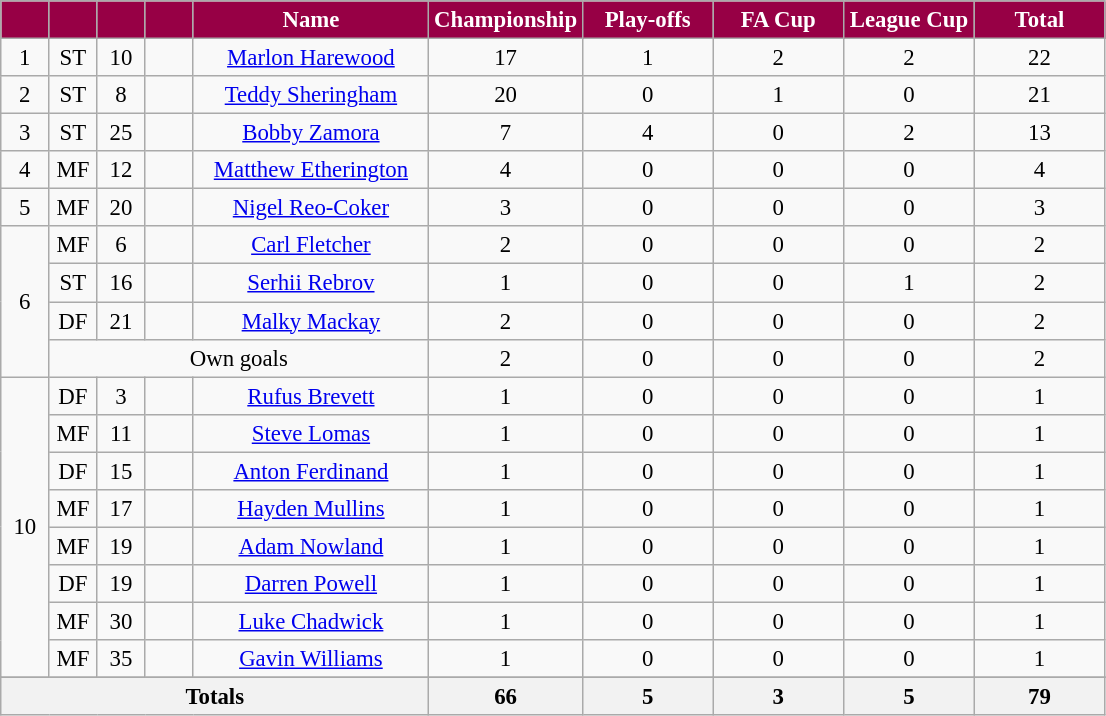<table class="wikitable sortable" style="font-size: 95%; text-align: center;">
<tr>
<th style="width:25px; background:#970045; color:white;"></th>
<th style="width:25px; background:#970045; color:white;"></th>
<th style="width:25px; background:#970045; color:white;"></th>
<th style="width:25px; background:#970045; color:white;"></th>
<th style="width:150px; background:#970045; color:white;">Name</th>
<th style="width:80px; background:#970045; color:white;">Championship</th>
<th style="width:80px; background:#970045; color:white;">Play-offs</th>
<th style="width:80px; background:#970045; color:white;">FA Cup</th>
<th style="width:80px; background:#970045; color:white;">League Cup</th>
<th style="width:80px; background:#970045; color:white;"><strong>Total</strong></th>
</tr>
<tr>
<td>1</td>
<td>ST</td>
<td>10</td>
<td></td>
<td data-sort-value="Harewood, Marlon"><a href='#'>Marlon Harewood</a></td>
<td>17</td>
<td>1</td>
<td>2</td>
<td>2</td>
<td>22</td>
</tr>
<tr>
<td>2</td>
<td>ST</td>
<td>8</td>
<td></td>
<td data-sort-value="Sheringham, Teddy"><a href='#'>Teddy Sheringham</a></td>
<td>20</td>
<td>0</td>
<td>1</td>
<td>0</td>
<td>21</td>
</tr>
<tr>
<td>3</td>
<td>ST</td>
<td>25</td>
<td></td>
<td data-sort-value="Zamora, Bobby"><a href='#'>Bobby Zamora</a></td>
<td>7</td>
<td>4</td>
<td>0</td>
<td>2</td>
<td>13</td>
</tr>
<tr>
<td>4</td>
<td>MF</td>
<td>12</td>
<td></td>
<td data-sort-value="Etherington, Matthew"><a href='#'>Matthew Etherington</a></td>
<td>4</td>
<td>0</td>
<td>0</td>
<td>0</td>
<td>4</td>
</tr>
<tr>
<td>5</td>
<td>MF</td>
<td>20</td>
<td></td>
<td data-sort-value="Reo-Coker, Nigel"><a href='#'>Nigel Reo-Coker</a></td>
<td>3</td>
<td>0</td>
<td>0</td>
<td>0</td>
<td>3</td>
</tr>
<tr>
<td rowspan=4>6</td>
<td>MF</td>
<td>6</td>
<td></td>
<td data-sort-value="Fletcher, Carl"><a href='#'>Carl Fletcher</a></td>
<td>2</td>
<td>0</td>
<td>0</td>
<td>0</td>
<td>2</td>
</tr>
<tr>
<td>ST</td>
<td>16</td>
<td></td>
<td data-sort-value="Rebrov, Serhiy"><a href='#'>Serhii Rebrov</a></td>
<td>1</td>
<td>0</td>
<td>0</td>
<td>1</td>
<td>2</td>
</tr>
<tr>
<td>DF</td>
<td>21</td>
<td></td>
<td data-sort-value="Mackay, Malky"><a href='#'>Malky Mackay</a></td>
<td>2</td>
<td>0</td>
<td>0</td>
<td>0</td>
<td>2</td>
</tr>
<tr>
<td colspan="4">Own goals</td>
<td>2</td>
<td>0</td>
<td>0</td>
<td>0</td>
<td>2</td>
</tr>
<tr>
<td rowspan=8>10</td>
<td>DF</td>
<td>3</td>
<td></td>
<td data-sort-value="Brevett, Rufus"><a href='#'>Rufus Brevett</a></td>
<td>1</td>
<td>0</td>
<td>0</td>
<td>0</td>
<td>1</td>
</tr>
<tr>
<td>MF</td>
<td>11</td>
<td></td>
<td data-sort-value="Lomas, Steve"><a href='#'>Steve Lomas</a></td>
<td>1</td>
<td>0</td>
<td>0</td>
<td>0</td>
<td>1</td>
</tr>
<tr>
<td>DF</td>
<td>15</td>
<td></td>
<td data-sort-value="Ferdinand, Anton"><a href='#'>Anton Ferdinand</a></td>
<td>1</td>
<td>0</td>
<td>0</td>
<td>0</td>
<td>1</td>
</tr>
<tr>
<td>MF</td>
<td>17</td>
<td></td>
<td data-sort-value="Mullins, Hayden"><a href='#'>Hayden Mullins</a></td>
<td>1</td>
<td>0</td>
<td>0</td>
<td>0</td>
<td>1</td>
</tr>
<tr>
<td>MF</td>
<td>19</td>
<td></td>
<td data-sort-value="Nowland, Adam"><a href='#'>Adam Nowland</a></td>
<td>1</td>
<td>0</td>
<td>0</td>
<td>0</td>
<td>1</td>
</tr>
<tr>
<td>DF</td>
<td>19</td>
<td></td>
<td data-sort-value="Powell, Darren"><a href='#'>Darren Powell</a></td>
<td>1</td>
<td>0</td>
<td>0</td>
<td>0</td>
<td>1</td>
</tr>
<tr>
<td>MF</td>
<td>30</td>
<td></td>
<td data-sort-value="Chadwick, Luke"><a href='#'>Luke Chadwick</a></td>
<td>1</td>
<td>0</td>
<td>0</td>
<td>0</td>
<td>1</td>
</tr>
<tr>
<td>MF</td>
<td>35</td>
<td></td>
<td data-sort-value="Williams, Gavin"><a href='#'>Gavin Williams</a></td>
<td>1</td>
<td>0</td>
<td>0</td>
<td>0</td>
<td>1</td>
</tr>
<tr>
</tr>
<tr>
</tr>
<tr class="sortbottom">
</tr>
<tr class="sortbottom">
<th colspan=5><strong>Totals</strong></th>
<th><strong>66</strong></th>
<th><strong>5</strong></th>
<th><strong>3</strong></th>
<th><strong>5</strong></th>
<th><strong>79</strong></th>
</tr>
</table>
